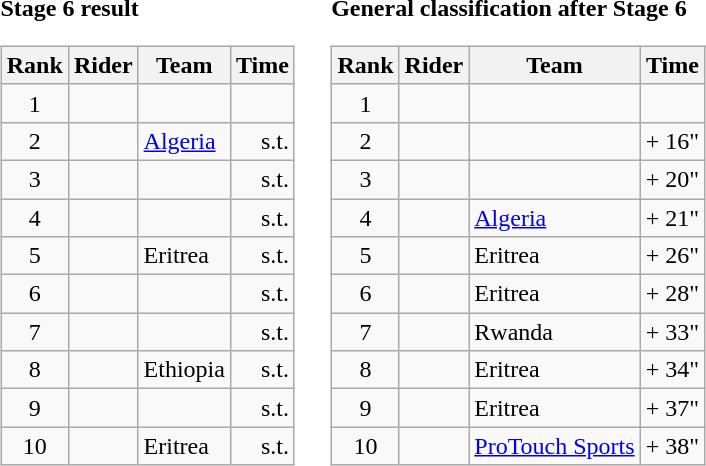<table>
<tr>
<td><strong>Stage 6 result</strong><br><table class="wikitable">
<tr>
<th scope="col">Rank</th>
<th scope="col">Rider</th>
<th scope="col">Team</th>
<th scope="col">Time</th>
</tr>
<tr>
<td style="text-align:center;">1</td>
<td></td>
<td></td>
<td style="text-align:right;"></td>
</tr>
<tr>
<td style="text-align:center;">2</td>
<td></td>
<td><a href='#'>Algeria</a></td>
<td style="text-align:right;">s.t.</td>
</tr>
<tr>
<td style="text-align:center;">3</td>
<td></td>
<td></td>
<td style="text-align:right;">s.t.</td>
</tr>
<tr>
<td style="text-align:center;">4</td>
<td></td>
<td></td>
<td style="text-align:right;">s.t.</td>
</tr>
<tr>
<td style="text-align:center;">5</td>
<td></td>
<td>Eritrea</td>
<td style="text-align:right;">s.t.</td>
</tr>
<tr>
<td style="text-align:center;">6</td>
<td></td>
<td></td>
<td style="text-align:right;">s.t.</td>
</tr>
<tr>
<td style="text-align:center;">7</td>
<td></td>
<td></td>
<td style="text-align:right;">s.t.</td>
</tr>
<tr>
<td style="text-align:center;">8</td>
<td></td>
<td>Ethiopia</td>
<td style="text-align:right;">s.t.</td>
</tr>
<tr>
<td style="text-align:center;">9</td>
<td></td>
<td></td>
<td style="text-align:right;">s.t.</td>
</tr>
<tr>
<td style="text-align:center;">10</td>
<td></td>
<td>Eritrea</td>
<td style="text-align:right;">s.t.</td>
</tr>
</table>
</td>
<td></td>
<td><strong>General classification after Stage 6</strong><br><table class="wikitable">
<tr>
<th scope="col">Rank</th>
<th scope="col">Rider</th>
<th scope="col">Team</th>
<th scope="col">Time</th>
</tr>
<tr>
<td style="text-align:center;">1</td>
<td>  </td>
<td></td>
<td style="text-align:right;"></td>
</tr>
<tr>
<td style="text-align:center;">2</td>
<td></td>
<td></td>
<td style="text-align:right;">+ 16"</td>
</tr>
<tr>
<td style="text-align:center;">3</td>
<td></td>
<td></td>
<td style="text-align:right;">+ 20"</td>
</tr>
<tr>
<td style="text-align:center;">4</td>
<td></td>
<td><a href='#'>Algeria</a></td>
<td style="text-align:right;">+ 21"</td>
</tr>
<tr>
<td style="text-align:center;">5</td>
<td></td>
<td>Eritrea</td>
<td style="text-align:right;">+ 26"</td>
</tr>
<tr>
<td style="text-align:center;">6</td>
<td></td>
<td>Eritrea</td>
<td style="text-align:right;">+ 28"</td>
</tr>
<tr>
<td style="text-align:center;">7</td>
<td></td>
<td>Rwanda</td>
<td style="text-align:right;">+ 33"</td>
</tr>
<tr>
<td style="text-align:center;">8</td>
<td></td>
<td>Eritrea</td>
<td style="text-align:right;">+ 34"</td>
</tr>
<tr>
<td style="text-align:center;">9</td>
<td></td>
<td>Eritrea</td>
<td style="text-align:right;">+ 37"</td>
</tr>
<tr>
<td style="text-align:center;">10</td>
<td></td>
<td><a href='#'>ProTouch Sports</a></td>
<td style="text-align:right;">+ 38"</td>
</tr>
</table>
</td>
</tr>
</table>
